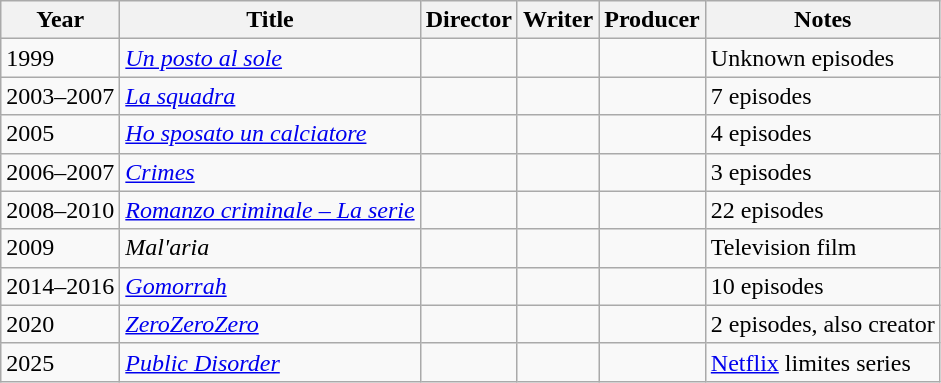<table class="wikitable">
<tr>
<th>Year</th>
<th>Title</th>
<th>Director</th>
<th>Writer</th>
<th>Producer</th>
<th>Notes</th>
</tr>
<tr>
<td>1999</td>
<td><em><a href='#'>Un posto al sole</a></em></td>
<td></td>
<td></td>
<td></td>
<td>Unknown episodes</td>
</tr>
<tr>
<td>2003–2007</td>
<td><em><a href='#'>La squadra</a></em></td>
<td></td>
<td></td>
<td></td>
<td>7 episodes</td>
</tr>
<tr>
<td>2005</td>
<td><em><a href='#'>Ho sposato un calciatore</a></em></td>
<td></td>
<td></td>
<td></td>
<td>4 episodes</td>
</tr>
<tr>
<td>2006–2007</td>
<td><em><a href='#'>Crimes</a></em></td>
<td></td>
<td></td>
<td></td>
<td>3 episodes</td>
</tr>
<tr>
<td>2008–2010</td>
<td><em><a href='#'>Romanzo criminale – La serie</a></em></td>
<td></td>
<td></td>
<td></td>
<td>22 episodes</td>
</tr>
<tr>
<td>2009</td>
<td><em>Mal'aria</em></td>
<td></td>
<td></td>
<td></td>
<td>Television film</td>
</tr>
<tr>
<td>2014–2016</td>
<td><em><a href='#'>Gomorrah</a></em></td>
<td></td>
<td></td>
<td></td>
<td>10 episodes</td>
</tr>
<tr>
<td>2020</td>
<td><em><a href='#'>ZeroZeroZero</a></em></td>
<td></td>
<td></td>
<td></td>
<td>2 episodes, also creator</td>
</tr>
<tr>
<td>2025</td>
<td><em><a href='#'>Public Disorder</a></em></td>
<td></td>
<td></td>
<td></td>
<td><a href='#'>Netflix</a> limites series</td>
</tr>
</table>
